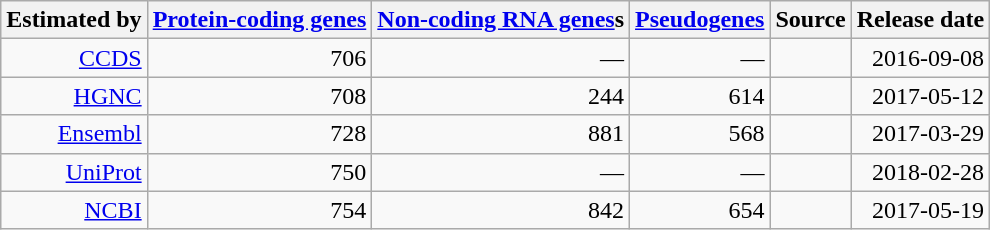<table class="wikitable" style="text-align:right">
<tr>
<th>Estimated by</th>
<th><a href='#'>Protein-coding genes</a></th>
<th><a href='#'>Non-coding RNA genes</a>s</th>
<th><a href='#'>Pseudogenes</a></th>
<th>Source</th>
<th>Release date</th>
</tr>
<tr>
<td><a href='#'>CCDS</a></td>
<td>706</td>
<td>—</td>
<td>—</td>
<td style="text-align:center"></td>
<td>2016-09-08</td>
</tr>
<tr>
<td><a href='#'>HGNC</a></td>
<td>708</td>
<td>244</td>
<td>614</td>
<td style="text-align:center"></td>
<td>2017-05-12</td>
</tr>
<tr>
<td><a href='#'>Ensembl</a></td>
<td>728</td>
<td>881</td>
<td>568</td>
<td style="text-align:center"></td>
<td>2017-03-29</td>
</tr>
<tr>
<td><a href='#'>UniProt</a></td>
<td>750</td>
<td>—</td>
<td>—</td>
<td style="text-align:center"></td>
<td>2018-02-28</td>
</tr>
<tr>
<td><a href='#'>NCBI</a></td>
<td>754</td>
<td>842</td>
<td>654</td>
<td style="text-align:center"></td>
<td>2017-05-19</td>
</tr>
</table>
